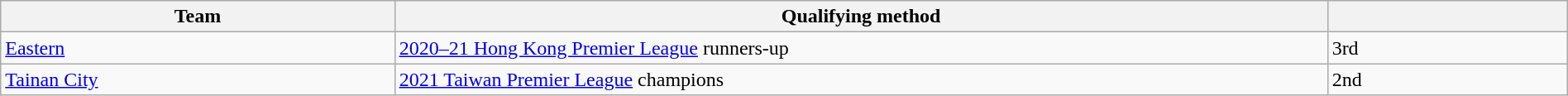<table class="wikitable" style="table-layout:fixed;width:100%;">
<tr>
<th width=25%>Team</th>
<th width=60%>Qualifying method</th>
<th width=15%> </th>
</tr>
<tr>
<td> <a href='#'>Eastern</a></td>
<td><a href='#'>2020–21 Hong Kong Premier League</a> runners-up</td>
<td>3rd </td>
</tr>
<tr>
<td> <a href='#'>Tainan City</a></td>
<td><a href='#'>2021 Taiwan Premier League</a> champions</td>
<td>2nd </td>
</tr>
</table>
